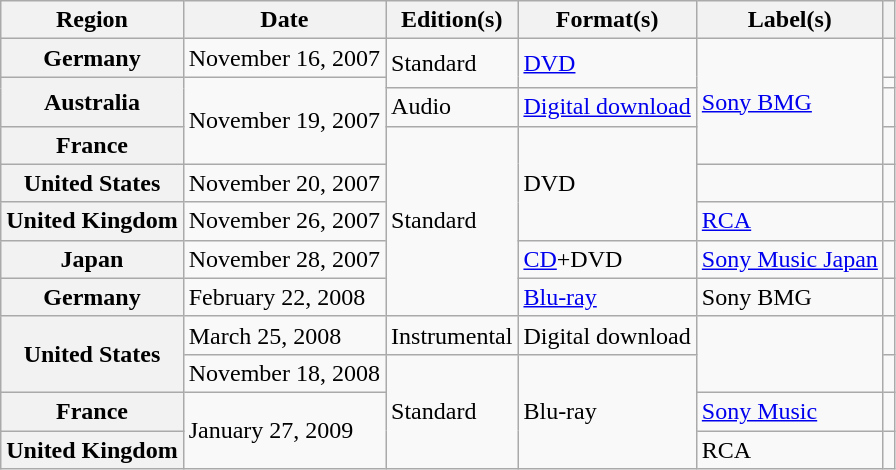<table class="wikitable plainrowheaders">
<tr>
<th scope="col">Region</th>
<th scope="col">Date</th>
<th scope="col">Edition(s)</th>
<th scope="col">Format(s)</th>
<th scope="col">Label(s)</th>
<th scope="col"></th>
</tr>
<tr>
<th scope="row">Germany</th>
<td>November 16, 2007</td>
<td rowspan="2">Standard</td>
<td rowspan="2"><a href='#'>DVD</a></td>
<td rowspan="4"><a href='#'>Sony BMG</a></td>
<td align="center"></td>
</tr>
<tr>
<th scope="row" rowspan="2">Australia</th>
<td rowspan="3">November 19, 2007</td>
<td></td>
</tr>
<tr>
<td>Audio</td>
<td><a href='#'>Digital download</a></td>
<td></td>
</tr>
<tr>
<th scope="row">France</th>
<td rowspan="5">Standard</td>
<td rowspan="3">DVD</td>
<td align="center"></td>
</tr>
<tr>
<th scope="row">United States</th>
<td>November 20, 2007</td>
<td></td>
<td align="center"></td>
</tr>
<tr>
<th scope="row">United Kingdom</th>
<td>November 26, 2007</td>
<td><a href='#'>RCA</a></td>
<td align="center"></td>
</tr>
<tr>
<th scope="row">Japan</th>
<td>November 28, 2007</td>
<td><a href='#'>CD</a>+DVD</td>
<td><a href='#'>Sony Music Japan</a></td>
<td align="center"></td>
</tr>
<tr>
<th scope="row">Germany</th>
<td>February 22, 2008</td>
<td><a href='#'>Blu-ray</a></td>
<td>Sony BMG</td>
<td></td>
</tr>
<tr>
<th scope="row" rowspan="2">United States</th>
<td>March 25, 2008</td>
<td>Instrumental</td>
<td>Digital download</td>
<td rowspan="2"></td>
<td align="center"></td>
</tr>
<tr>
<td>November 18, 2008</td>
<td rowspan="3">Standard</td>
<td rowspan="3">Blu-ray</td>
<td align="center"></td>
</tr>
<tr>
<th scope="row">France</th>
<td rowspan="2">January 27, 2009</td>
<td><a href='#'>Sony Music</a></td>
<td></td>
</tr>
<tr>
<th scope="row">United Kingdom</th>
<td>RCA</td>
<td></td>
</tr>
</table>
